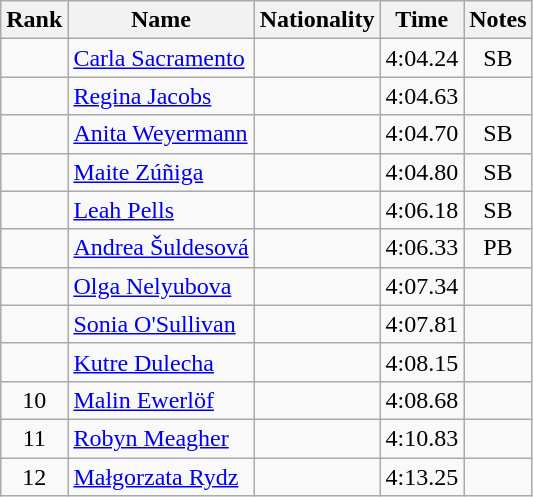<table class="wikitable sortable" style="text-align:center">
<tr>
<th>Rank</th>
<th>Name</th>
<th>Nationality</th>
<th>Time</th>
<th>Notes</th>
</tr>
<tr>
<td></td>
<td align="left"><a href='#'>Carla Sacramento</a></td>
<td align=left></td>
<td>4:04.24</td>
<td>SB</td>
</tr>
<tr>
<td></td>
<td align="left"><a href='#'>Regina Jacobs</a></td>
<td align=left></td>
<td>4:04.63</td>
<td></td>
</tr>
<tr>
<td></td>
<td align="left"><a href='#'>Anita Weyermann</a></td>
<td align=left></td>
<td>4:04.70</td>
<td>SB</td>
</tr>
<tr>
<td></td>
<td align="left"><a href='#'>Maite Zúñiga</a></td>
<td align=left></td>
<td>4:04.80</td>
<td>SB</td>
</tr>
<tr>
<td></td>
<td align="left"><a href='#'>Leah Pells</a></td>
<td align=left></td>
<td>4:06.18</td>
<td>SB</td>
</tr>
<tr>
<td></td>
<td align="left"><a href='#'>Andrea Šuldesová</a></td>
<td align=left></td>
<td>4:06.33</td>
<td>PB</td>
</tr>
<tr>
<td></td>
<td align="left"><a href='#'>Olga Nelyubova</a></td>
<td align=left></td>
<td>4:07.34</td>
<td></td>
</tr>
<tr>
<td></td>
<td align="left"><a href='#'>Sonia O'Sullivan</a></td>
<td align=left></td>
<td>4:07.81</td>
<td></td>
</tr>
<tr>
<td></td>
<td align="left"><a href='#'>Kutre Dulecha</a></td>
<td align=left></td>
<td>4:08.15</td>
<td></td>
</tr>
<tr>
<td>10</td>
<td align="left"><a href='#'>Malin Ewerlöf</a></td>
<td align=left></td>
<td>4:08.68</td>
<td></td>
</tr>
<tr>
<td>11</td>
<td align="left"><a href='#'>Robyn Meagher</a></td>
<td align=left></td>
<td>4:10.83</td>
<td></td>
</tr>
<tr>
<td>12</td>
<td align="left"><a href='#'>Małgorzata Rydz</a></td>
<td align=left></td>
<td>4:13.25</td>
<td></td>
</tr>
</table>
